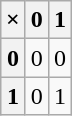<table class="wikitable" style="text-align:center; margin: auto;">
<tr>
<th>×</th>
<th>0</th>
<th>1</th>
</tr>
<tr>
<th>0</th>
<td>0</td>
<td>0</td>
</tr>
<tr>
<th>1</th>
<td>0</td>
<td>1</td>
</tr>
</table>
